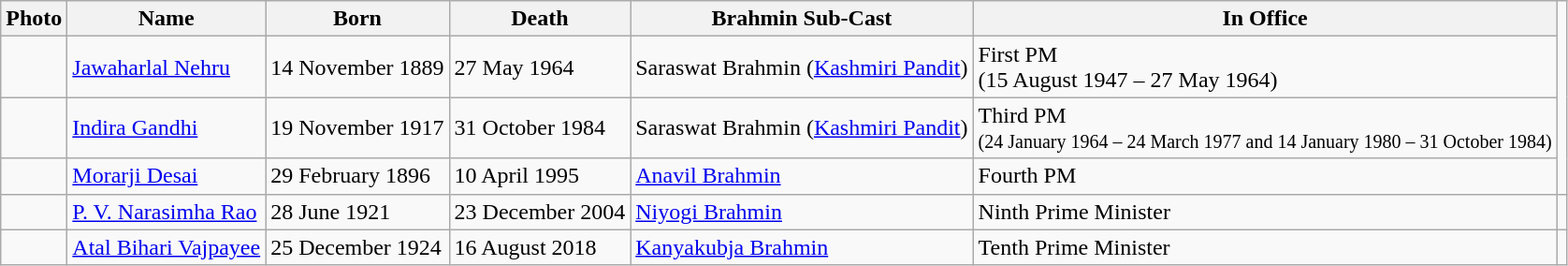<table class="wikitable plainlinks" border=1 cellspacing=0 cellpadding=4>
<tr>
<th>Photo</th>
<th>Name</th>
<th>Born</th>
<th>Death</th>
<th>Brahmin Sub-Cast</th>
<th>In Office</th>
</tr>
<tr>
<td></td>
<td><a href='#'>Jawaharlal Nehru</a></td>
<td>14 November 1889</td>
<td>27 May 1964</td>
<td>Saraswat Brahmin (<a href='#'>Kashmiri Pandit</a>)</td>
<td>First PM<br>(15 August 1947 – 27 May 1964)</td>
</tr>
<tr>
<td></td>
<td><a href='#'>Indira Gandhi</a></td>
<td>19 November 1917</td>
<td>31 October 1984</td>
<td>Saraswat Brahmin (<a href='#'>Kashmiri Pandit</a>)</td>
<td>Third PM<br><small>(24 January 1964 – 24 March 1977 and 14 January 1980 – 31 October 1984)</small></td>
</tr>
<tr>
<td></td>
<td><a href='#'>Morarji Desai</a></td>
<td>29 February 1896</td>
<td>10 April 1995</td>
<td><a href='#'>Anavil Brahmin</a></td>
<td>Fourth PM <br> </td>
</tr>
<tr>
<td></td>
<td><a href='#'>P. V. Narasimha Rao</a></td>
<td>28 June 1921</td>
<td>23 December 2004</td>
<td><a href='#'>Niyogi Brahmin</a></td>
<td>Ninth Prime Minister <br> </td>
<td></td>
</tr>
<tr>
<td></td>
<td><a href='#'>Atal Bihari Vajpayee</a></td>
<td>25 December 1924</td>
<td>16 August 2018</td>
<td><a href='#'>Kanyakubja Brahmin</a></td>
<td>Tenth Prime Minister <br> </td>
</tr>
</table>
